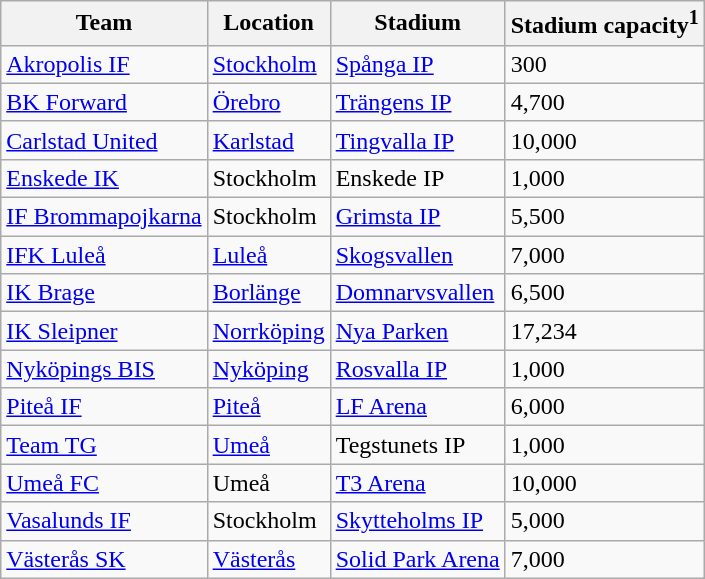<table class="wikitable sortable" border="1">
<tr>
<th>Team</th>
<th>Location</th>
<th>Stadium</th>
<th>Stadium capacity<sup>1</sup></th>
</tr>
<tr>
<td><a href='#'>Akropolis IF</a></td>
<td><a href='#'>Stockholm</a></td>
<td><a href='#'>Spånga IP</a></td>
<td>300</td>
</tr>
<tr>
<td><a href='#'>BK Forward</a></td>
<td><a href='#'>Örebro</a></td>
<td><a href='#'>Trängens IP</a></td>
<td>4,700</td>
</tr>
<tr>
<td><a href='#'>Carlstad United</a></td>
<td><a href='#'>Karlstad</a></td>
<td><a href='#'>Tingvalla IP</a></td>
<td>10,000</td>
</tr>
<tr>
<td><a href='#'>Enskede IK</a></td>
<td>Stockholm</td>
<td>Enskede IP</td>
<td>1,000</td>
</tr>
<tr>
<td><a href='#'>IF Brommapojkarna</a></td>
<td>Stockholm</td>
<td><a href='#'>Grimsta IP</a></td>
<td>5,500</td>
</tr>
<tr>
<td><a href='#'>IFK Luleå</a></td>
<td><a href='#'>Luleå</a></td>
<td><a href='#'>Skogsvallen</a></td>
<td>7,000</td>
</tr>
<tr>
<td><a href='#'>IK Brage</a></td>
<td><a href='#'>Borlänge</a></td>
<td><a href='#'>Domnarvsvallen</a></td>
<td>6,500</td>
</tr>
<tr>
<td><a href='#'>IK Sleipner</a></td>
<td><a href='#'>Norrköping</a></td>
<td><a href='#'>Nya Parken</a></td>
<td>17,234</td>
</tr>
<tr>
<td><a href='#'>Nyköpings BIS</a></td>
<td><a href='#'>Nyköping</a></td>
<td><a href='#'>Rosvalla IP</a></td>
<td>1,000</td>
</tr>
<tr>
<td><a href='#'>Piteå IF</a></td>
<td><a href='#'>Piteå</a></td>
<td><a href='#'>LF Arena</a></td>
<td>6,000</td>
</tr>
<tr>
<td><a href='#'>Team TG</a></td>
<td><a href='#'>Umeå</a></td>
<td>Tegstunets IP</td>
<td>1,000</td>
</tr>
<tr>
<td><a href='#'>Umeå FC</a></td>
<td>Umeå</td>
<td><a href='#'>T3 Arena</a></td>
<td>10,000</td>
</tr>
<tr>
<td><a href='#'>Vasalunds IF</a></td>
<td>Stockholm</td>
<td><a href='#'>Skytteholms IP</a></td>
<td>5,000</td>
</tr>
<tr>
<td><a href='#'>Västerås SK</a></td>
<td><a href='#'>Västerås</a></td>
<td><a href='#'>Solid Park Arena</a></td>
<td>7,000</td>
</tr>
</table>
